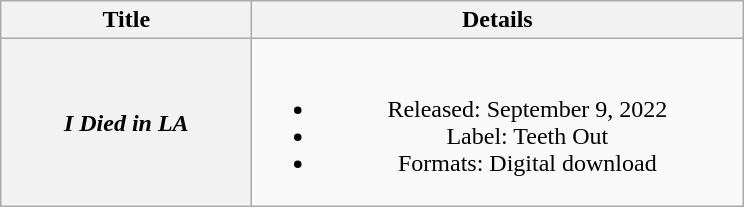<table class="wikitable plainrowheaders" style="text-align:center">
<tr>
<th scope="col" style="width:10em">Title</th>
<th scope="col" style="width:20em">Details</th>
</tr>
<tr>
<th scope="row"><em>I Died in LA</em></th>
<td><br><ul><li>Released: September 9, 2022</li><li>Label: Teeth Out</li><li>Formats: Digital download</li></ul></td>
</tr>
</table>
